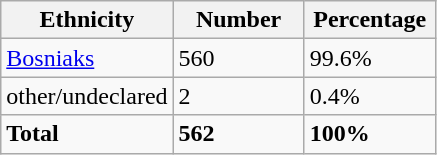<table class="wikitable">
<tr>
<th width="100px">Ethnicity</th>
<th width="80px">Number</th>
<th width="80px">Percentage</th>
</tr>
<tr>
<td><a href='#'>Bosniaks</a></td>
<td>560</td>
<td>99.6%</td>
</tr>
<tr>
<td>other/undeclared</td>
<td>2</td>
<td>0.4%</td>
</tr>
<tr>
<td><strong>Total</strong></td>
<td><strong>562</strong></td>
<td><strong>100%</strong></td>
</tr>
</table>
